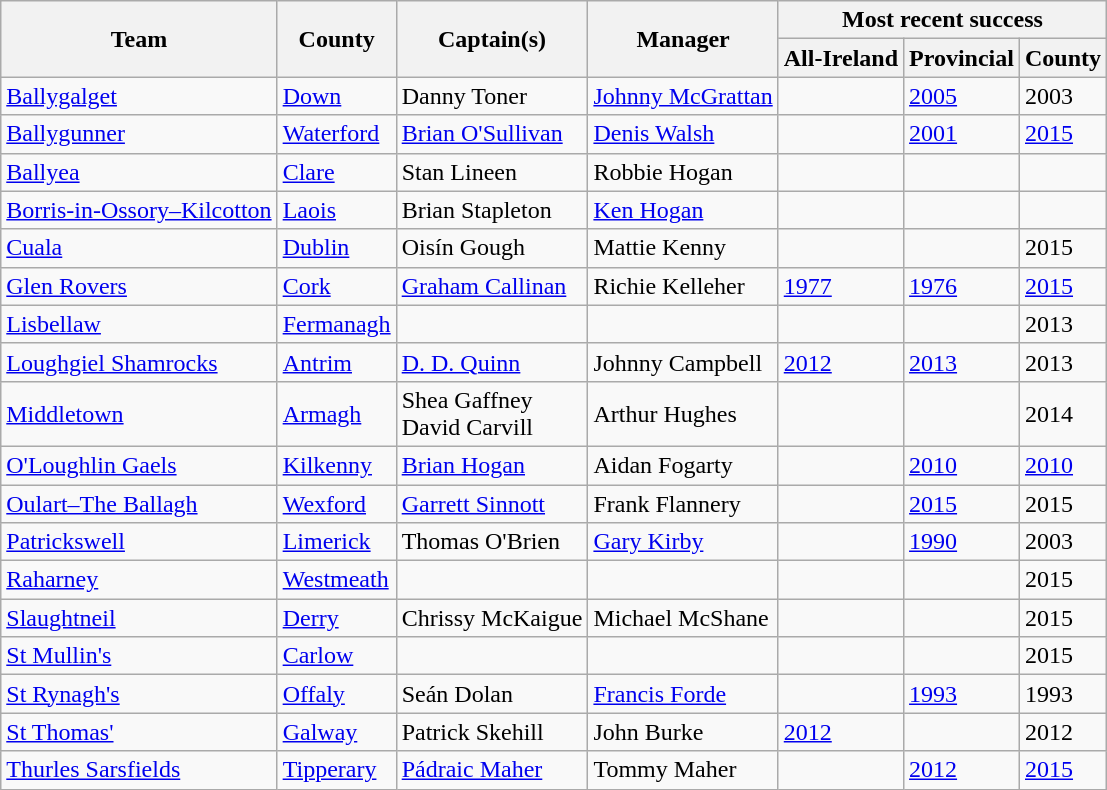<table class="wikitable sortable">
<tr>
<th rowspan="2">Team</th>
<th rowspan="2">County</th>
<th rowspan="2">Captain(s)</th>
<th rowspan="2">Manager</th>
<th colspan="3">Most recent success</th>
</tr>
<tr>
<th>All-Ireland</th>
<th>Provincial</th>
<th>County</th>
</tr>
<tr>
<td> <a href='#'>Ballygalget</a></td>
<td> <a href='#'>Down</a></td>
<td>Danny Toner</td>
<td><a href='#'>Johnny McGrattan</a></td>
<td></td>
<td><a href='#'>2005</a></td>
<td>2003</td>
</tr>
<tr>
<td> <a href='#'>Ballygunner</a></td>
<td> <a href='#'>Waterford</a></td>
<td><a href='#'>Brian O'Sullivan</a></td>
<td><a href='#'>Denis Walsh</a></td>
<td></td>
<td><a href='#'>2001</a></td>
<td><a href='#'>2015</a></td>
</tr>
<tr>
<td> <a href='#'>Ballyea</a></td>
<td> <a href='#'>Clare</a></td>
<td>Stan Lineen</td>
<td>Robbie Hogan</td>
<td></td>
<td></td>
<td></td>
</tr>
<tr>
<td> <a href='#'>Borris-in-Ossory–Kilcotton</a></td>
<td> <a href='#'>Laois</a></td>
<td>Brian Stapleton</td>
<td><a href='#'>Ken Hogan</a></td>
<td></td>
<td></td>
<td></td>
</tr>
<tr>
<td> <a href='#'>Cuala</a></td>
<td> <a href='#'>Dublin</a></td>
<td>Oisín Gough</td>
<td>Mattie Kenny</td>
<td></td>
<td></td>
<td>2015</td>
</tr>
<tr>
<td> <a href='#'>Glen Rovers</a></td>
<td> <a href='#'>Cork</a></td>
<td><a href='#'>Graham Callinan</a></td>
<td>Richie Kelleher</td>
<td><a href='#'>1977</a></td>
<td><a href='#'>1976</a></td>
<td><a href='#'>2015</a></td>
</tr>
<tr>
<td> <a href='#'>Lisbellaw</a></td>
<td> <a href='#'>Fermanagh</a></td>
<td></td>
<td></td>
<td></td>
<td></td>
<td>2013</td>
</tr>
<tr>
<td> <a href='#'>Loughgiel Shamrocks</a></td>
<td> <a href='#'>Antrim</a></td>
<td><a href='#'>D. D. Quinn</a></td>
<td>Johnny Campbell</td>
<td><a href='#'>2012</a></td>
<td><a href='#'>2013</a></td>
<td>2013</td>
</tr>
<tr>
<td> <a href='#'>Middletown</a></td>
<td> <a href='#'>Armagh</a></td>
<td>Shea Gaffney<br>David Carvill</td>
<td>Arthur Hughes</td>
<td></td>
<td></td>
<td>2014</td>
</tr>
<tr>
<td> <a href='#'>O'Loughlin Gaels</a></td>
<td> <a href='#'>Kilkenny</a></td>
<td><a href='#'>Brian Hogan</a></td>
<td>Aidan Fogarty</td>
<td></td>
<td><a href='#'>2010</a></td>
<td><a href='#'>2010</a></td>
</tr>
<tr>
<td> <a href='#'>Oulart–The Ballagh</a></td>
<td> <a href='#'>Wexford</a></td>
<td><a href='#'>Garrett Sinnott</a></td>
<td>Frank Flannery</td>
<td></td>
<td><a href='#'>2015</a></td>
<td>2015</td>
</tr>
<tr>
<td> <a href='#'>Patrickswell</a></td>
<td> <a href='#'>Limerick</a></td>
<td>Thomas O'Brien</td>
<td><a href='#'>Gary Kirby</a></td>
<td></td>
<td><a href='#'>1990</a></td>
<td>2003</td>
</tr>
<tr>
<td> <a href='#'>Raharney</a></td>
<td> <a href='#'>Westmeath</a></td>
<td></td>
<td></td>
<td></td>
<td></td>
<td>2015</td>
</tr>
<tr>
<td> <a href='#'>Slaughtneil</a></td>
<td> <a href='#'>Derry</a></td>
<td>Chrissy McKaigue</td>
<td>Michael McShane</td>
<td></td>
<td></td>
<td>2015</td>
</tr>
<tr>
<td> <a href='#'>St Mullin's</a></td>
<td> <a href='#'>Carlow</a></td>
<td></td>
<td></td>
<td></td>
<td></td>
<td>2015</td>
</tr>
<tr>
<td> <a href='#'>St Rynagh's</a></td>
<td> <a href='#'>Offaly</a></td>
<td>Seán Dolan</td>
<td><a href='#'>Francis Forde</a></td>
<td></td>
<td><a href='#'>1993</a></td>
<td>1993</td>
</tr>
<tr>
<td> <a href='#'>St Thomas'</a></td>
<td> <a href='#'>Galway</a></td>
<td>Patrick Skehill</td>
<td>John Burke</td>
<td><a href='#'>2012</a></td>
<td></td>
<td>2012</td>
</tr>
<tr>
<td> <a href='#'>Thurles Sarsfields</a></td>
<td> <a href='#'>Tipperary</a></td>
<td><a href='#'>Pádraic Maher</a></td>
<td>Tommy Maher</td>
<td></td>
<td><a href='#'>2012</a></td>
<td><a href='#'>2015</a></td>
</tr>
</table>
